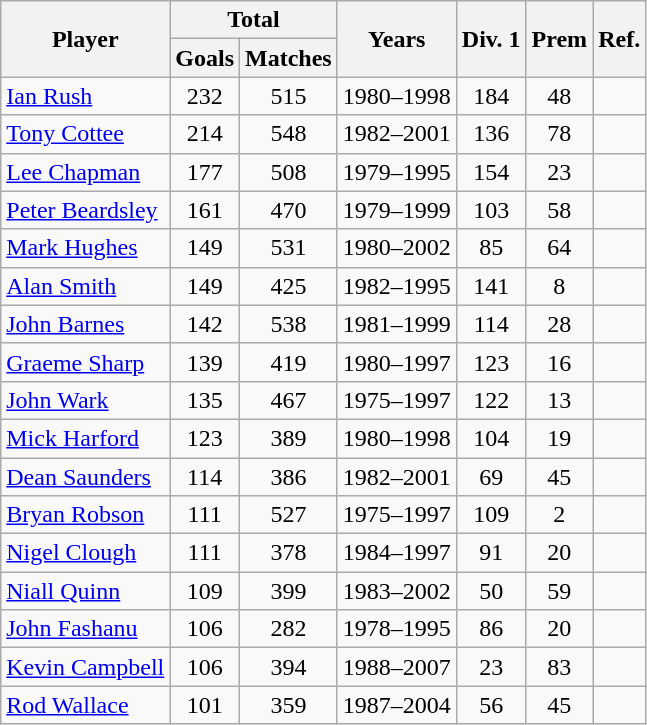<table class="wikitable">
<tr>
<th rowspan="2">Player</th>
<th colspan="2">Total</th>
<th rowspan="2">Years</th>
<th rowspan="2">Div. 1</th>
<th rowspan="2">Prem</th>
<th rowspan="2">Ref.</th>
</tr>
<tr>
<th>Goals</th>
<th>Matches</th>
</tr>
<tr>
<td><a href='#'>Ian Rush</a></td>
<td align="center">232</td>
<td align="center">515</td>
<td align="center">1980–1998</td>
<td align="center">184</td>
<td align="center">48</td>
<td></td>
</tr>
<tr>
<td><a href='#'>Tony Cottee</a></td>
<td align="center">214</td>
<td align="center">548</td>
<td align="center">1982–2001</td>
<td align="center">136</td>
<td align="center">78</td>
<td></td>
</tr>
<tr>
<td><a href='#'>Lee Chapman</a></td>
<td align="center">177</td>
<td align="center">508</td>
<td align="center">1979–1995</td>
<td align="center">154</td>
<td align="center">23</td>
<td></td>
</tr>
<tr>
<td><a href='#'>Peter Beardsley</a></td>
<td align="center">161</td>
<td align="center">470</td>
<td align="center">1979–1999</td>
<td align="center">103</td>
<td align="center">58</td>
<td></td>
</tr>
<tr>
<td><a href='#'>Mark Hughes</a></td>
<td align="center">149</td>
<td align="center">531</td>
<td align="center">1980–2002</td>
<td align="center">85</td>
<td align="center">64</td>
<td></td>
</tr>
<tr>
<td><a href='#'>Alan Smith</a></td>
<td align="center">149</td>
<td align="center">425</td>
<td align="center">1982–1995</td>
<td align="center">141</td>
<td align="center">8</td>
<td></td>
</tr>
<tr>
<td><a href='#'>John Barnes</a></td>
<td align="center">142</td>
<td align="center">538</td>
<td align="center">1981–1999</td>
<td align="center">114</td>
<td align="center">28</td>
<td></td>
</tr>
<tr>
<td><a href='#'>Graeme Sharp</a></td>
<td align="center">139</td>
<td align="center">419</td>
<td align="center">1980–1997</td>
<td align="center">123</td>
<td align="center">16</td>
<td></td>
</tr>
<tr>
<td><a href='#'>John Wark</a></td>
<td align="center">135</td>
<td align="center">467</td>
<td align="center">1975–1997</td>
<td align="center">122</td>
<td align="center">13</td>
<td></td>
</tr>
<tr>
<td><a href='#'>Mick Harford</a></td>
<td align="center">123</td>
<td align="center">389</td>
<td align="center">1980–1998</td>
<td align="center">104</td>
<td align="center">19</td>
<td></td>
</tr>
<tr>
<td><a href='#'>Dean Saunders</a></td>
<td align="center">114</td>
<td align="center">386</td>
<td align="center">1982–2001</td>
<td align="center">69</td>
<td align="center">45</td>
<td></td>
</tr>
<tr>
<td><a href='#'>Bryan Robson</a></td>
<td align="center">111</td>
<td align="center">527</td>
<td align="center">1975–1997</td>
<td align="center">109</td>
<td align="center">2</td>
<td></td>
</tr>
<tr>
<td><a href='#'>Nigel Clough</a></td>
<td align="center">111</td>
<td align="center">378</td>
<td align="center">1984–1997</td>
<td align="center">91</td>
<td align="center">20</td>
<td></td>
</tr>
<tr>
<td><a href='#'>Niall Quinn</a></td>
<td align="center">109</td>
<td align="center">399</td>
<td align="center">1983–2002</td>
<td align="center">50</td>
<td align="center">59</td>
<td></td>
</tr>
<tr>
<td><a href='#'>John Fashanu</a></td>
<td align="center">106</td>
<td align="center">282</td>
<td align="center">1978–1995</td>
<td align="center">86</td>
<td align="center">20</td>
<td></td>
</tr>
<tr>
<td><a href='#'>Kevin Campbell</a></td>
<td align="center">106</td>
<td align="center">394</td>
<td align="center">1988–2007</td>
<td align="center">23</td>
<td align="center">83</td>
<td></td>
</tr>
<tr>
<td><a href='#'>Rod Wallace</a></td>
<td align="center">101</td>
<td align="center">359</td>
<td align="center">1987–2004</td>
<td align="center">56</td>
<td align="center">45</td>
<td></td>
</tr>
</table>
